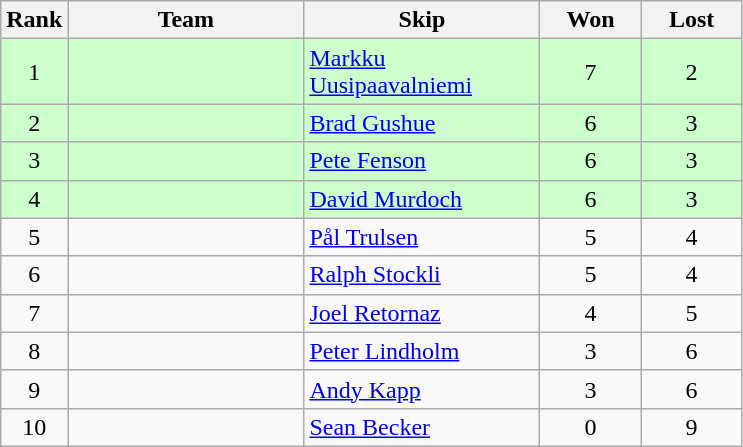<table class="wikitable" style="text-align:center;">
<tr>
<th width=25>Rank</th>
<th width=150>Team</th>
<th width=150>Skip</th>
<th width=60>Won</th>
<th width=60>Lost</th>
</tr>
<tr bgcolor="#ccffcc">
<td>1</td>
<td align=left></td>
<td align=left><a href='#'>Markku Uusipaavalniemi</a></td>
<td>7</td>
<td>2</td>
</tr>
<tr bgcolor="#ccffcc">
<td>2</td>
<td align=left></td>
<td align=left><a href='#'>Brad Gushue</a></td>
<td>6</td>
<td>3</td>
</tr>
<tr bgcolor="#ccffcc">
<td>3</td>
<td align=left></td>
<td align=left><a href='#'>Pete Fenson</a></td>
<td>6</td>
<td>3</td>
</tr>
<tr bgcolor="#ccffcc">
<td>4</td>
<td align=left></td>
<td align=left><a href='#'>David Murdoch</a></td>
<td>6</td>
<td>3</td>
</tr>
<tr>
<td>5</td>
<td align=left></td>
<td align=left><a href='#'>Pål Trulsen</a></td>
<td>5</td>
<td>4</td>
</tr>
<tr>
<td>6</td>
<td align=left></td>
<td align=left><a href='#'>Ralph Stockli</a></td>
<td>5</td>
<td>4</td>
</tr>
<tr>
<td>7</td>
<td align=left></td>
<td align=left><a href='#'>Joel Retornaz</a></td>
<td>4</td>
<td>5</td>
</tr>
<tr>
<td>8</td>
<td align=left></td>
<td align=left><a href='#'>Peter Lindholm</a></td>
<td>3</td>
<td>6</td>
</tr>
<tr>
<td>9</td>
<td align=left></td>
<td align=left><a href='#'>Andy Kapp</a></td>
<td>3</td>
<td>6</td>
</tr>
<tr>
<td>10</td>
<td align=left></td>
<td align=left><a href='#'>Sean Becker</a></td>
<td>0</td>
<td>9</td>
</tr>
</table>
